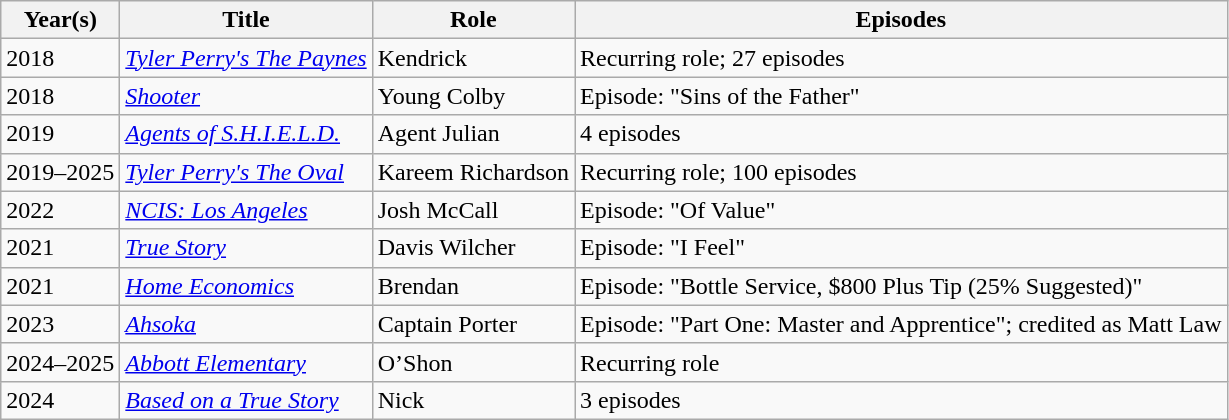<table class="wikitable">
<tr>
<th>Year(s)</th>
<th>Title</th>
<th>Role</th>
<th>Episodes</th>
</tr>
<tr>
<td>2018</td>
<td><em><a href='#'>Tyler Perry's The Paynes</a></em></td>
<td>Kendrick</td>
<td>Recurring role; 27 episodes</td>
</tr>
<tr>
<td>2018</td>
<td><a href='#'><em>Shooter</em></a></td>
<td>Young Colby</td>
<td>Episode: "Sins of the Father"</td>
</tr>
<tr>
<td>2019</td>
<td><em><a href='#'>Agents of S.H.I.E.L.D.</a></em></td>
<td>Agent Julian</td>
<td>4 episodes</td>
</tr>
<tr>
<td>2019–2025</td>
<td><em><a href='#'>Tyler Perry's The Oval</a></em></td>
<td>Kareem Richardson</td>
<td>Recurring role; 100 episodes</td>
</tr>
<tr>
<td>2022</td>
<td><em><a href='#'>NCIS: Los Angeles</a></em></td>
<td>Josh McCall</td>
<td>Episode: "Of Value"</td>
</tr>
<tr>
<td>2021</td>
<td><a href='#'><em>True Story</em></a></td>
<td>Davis Wilcher</td>
<td>Episode: "I Feel"</td>
</tr>
<tr>
<td>2021</td>
<td><a href='#'><em>Home Economics</em></a></td>
<td>Brendan</td>
<td>Episode: "Bottle Service, $800 Plus Tip (25% Suggested)"</td>
</tr>
<tr>
<td>2023</td>
<td><a href='#'><em>Ahsoka</em></a></td>
<td>Captain Porter</td>
<td>Episode: "Part One: Master and Apprentice"; credited as Matt Law</td>
</tr>
<tr>
<td>2024–2025</td>
<td><em><a href='#'>Abbott Elementary</a></em></td>
<td>O’Shon</td>
<td>Recurring role</td>
</tr>
<tr>
<td>2024</td>
<td><a href='#'><em>Based on a True Story</em></a></td>
<td>Nick</td>
<td>3 episodes</td>
</tr>
</table>
